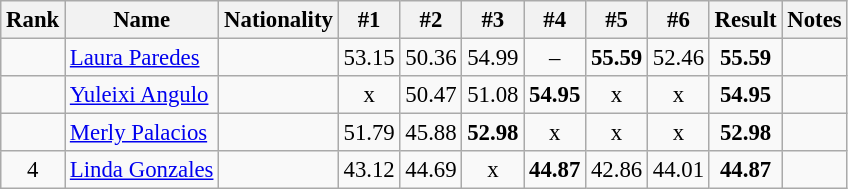<table class="wikitable sortable" style="text-align:center;font-size:95%">
<tr>
<th>Rank</th>
<th>Name</th>
<th>Nationality</th>
<th>#1</th>
<th>#2</th>
<th>#3</th>
<th>#4</th>
<th>#5</th>
<th>#6</th>
<th>Result</th>
<th>Notes</th>
</tr>
<tr>
<td></td>
<td align=left><a href='#'>Laura Paredes</a></td>
<td align=left></td>
<td>53.15</td>
<td>50.36</td>
<td>54.99</td>
<td>–</td>
<td><strong>55.59</strong></td>
<td>52.46</td>
<td><strong>55.59</strong></td>
<td></td>
</tr>
<tr>
<td></td>
<td align=left><a href='#'>Yuleixi Angulo</a></td>
<td align=left></td>
<td>x</td>
<td>50.47</td>
<td>51.08</td>
<td><strong>54.95</strong></td>
<td>x</td>
<td>x</td>
<td><strong>54.95</strong></td>
<td></td>
</tr>
<tr>
<td></td>
<td align=left><a href='#'>Merly Palacios</a></td>
<td align=left></td>
<td>51.79</td>
<td>45.88</td>
<td><strong>52.98</strong></td>
<td>x</td>
<td>x</td>
<td>x</td>
<td><strong>52.98</strong></td>
<td></td>
</tr>
<tr>
<td>4</td>
<td align=left><a href='#'>Linda Gonzales</a></td>
<td align=left></td>
<td>43.12</td>
<td>44.69</td>
<td>x</td>
<td><strong>44.87</strong></td>
<td>42.86</td>
<td>44.01</td>
<td><strong>44.87</strong></td>
<td></td>
</tr>
</table>
